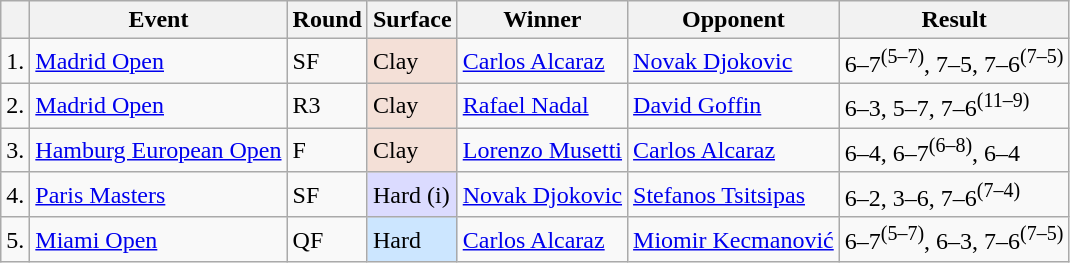<table class="wikitable nowrap">
<tr>
<th></th>
<th>Event</th>
<th>Round</th>
<th>Surface</th>
<th>Winner</th>
<th>Opponent</th>
<th>Result</th>
</tr>
<tr>
<td>1.</td>
<td><a href='#'>Madrid Open</a></td>
<td>SF</td>
<td bgcolor=F4E0D7>Clay</td>
<td> <a href='#'>Carlos Alcaraz</a></td>
<td> <a href='#'>Novak Djokovic</a></td>
<td>6–7<sup>(5–7)</sup>, 7–5, 7–6<sup>(7–5)</sup></td>
</tr>
<tr>
<td>2.</td>
<td><a href='#'>Madrid Open</a></td>
<td>R3</td>
<td bgcolor=F4E0D7>Clay</td>
<td> <a href='#'>Rafael Nadal</a></td>
<td> <a href='#'>David Goffin</a></td>
<td>6–3, 5–7, 7–6<sup>(11–9)</sup></td>
</tr>
<tr>
<td>3.</td>
<td><a href='#'>Hamburg European Open</a></td>
<td>F</td>
<td bgcolor=F4E0D7>Clay</td>
<td> <a href='#'>Lorenzo Musetti</a></td>
<td> <a href='#'>Carlos Alcaraz</a></td>
<td>6–4, 6–7<sup>(6–8)</sup>, 6–4</td>
</tr>
<tr>
<td>4.</td>
<td><a href='#'>Paris Masters</a></td>
<td>SF</td>
<td bgcolor=DBDBFF>Hard (i)</td>
<td> <a href='#'>Novak Djokovic</a></td>
<td> <a href='#'>Stefanos Tsitsipas</a></td>
<td>6–2, 3–6, 7–6<sup>(7–4)</sup></td>
</tr>
<tr>
<td>5.</td>
<td><a href='#'>Miami Open</a></td>
<td>QF</td>
<td bgcolor=CCE6FF>Hard</td>
<td> <a href='#'>Carlos Alcaraz</a></td>
<td> <a href='#'>Miomir Kecmanović</a></td>
<td>6–7<sup>(5–7)</sup>, 6–3, 7–6<sup>(7–5)</sup></td>
</tr>
</table>
